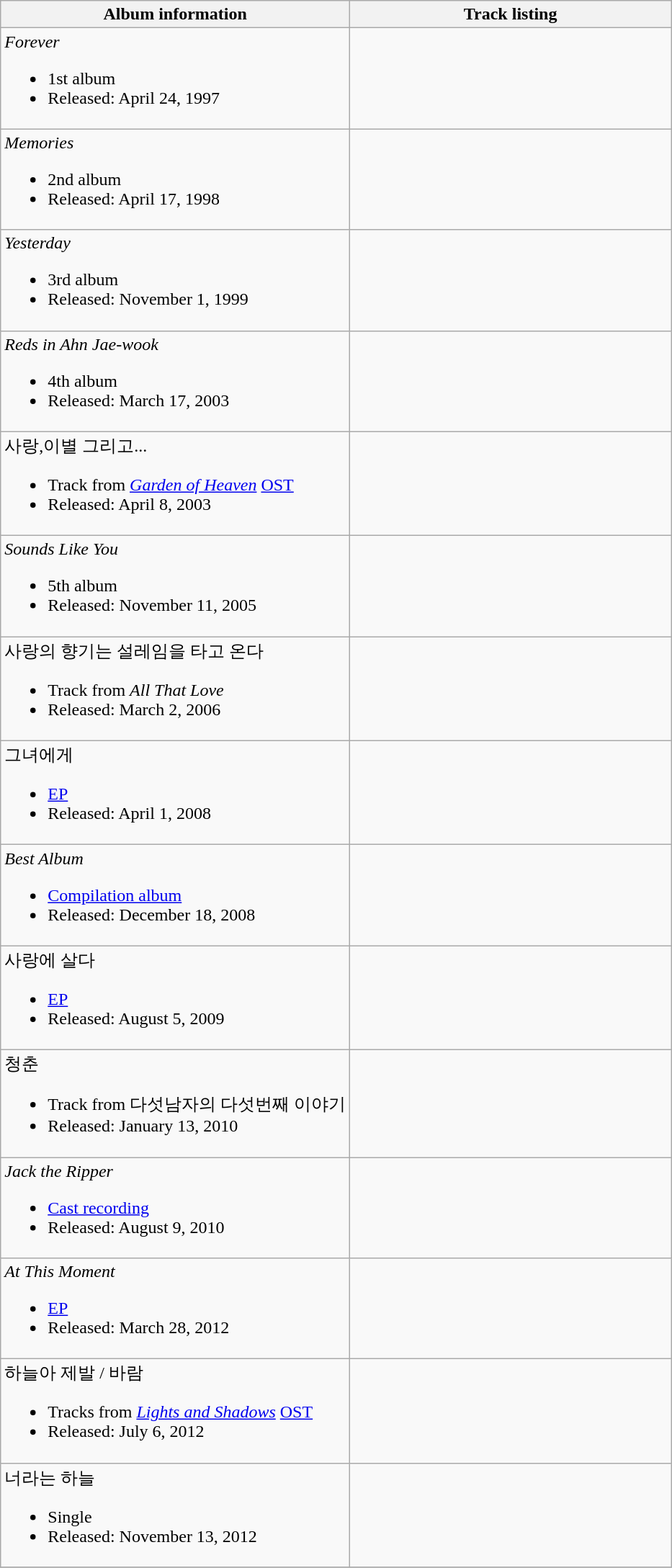<table class="wikitable">
<tr>
<th>Album information</th>
<th align="center" width="290px">Track listing</th>
</tr>
<tr>
<td><em>Forever</em><br><ul><li>1st album</li><li>Released: April 24, 1997</li></ul></td>
<td style="font-size: 85%;"></td>
</tr>
<tr>
<td><em>Memories</em><br><ul><li>2nd album</li><li>Released: April 17, 1998</li></ul></td>
<td style="font-size: 85%;"></td>
</tr>
<tr>
<td><em>Yesterday</em><br><ul><li>3rd album</li><li>Released: November 1, 1999</li></ul></td>
<td style="font-size: 85%;"></td>
</tr>
<tr>
<td><em>Reds in Ahn Jae-wook</em><br><ul><li>4th album</li><li>Released: March 17, 2003</li></ul></td>
<td style="font-size: 85%;"></td>
</tr>
<tr>
<td>사랑,이별 그리고...<br><ul><li>Track from <em><a href='#'>Garden of Heaven</a></em> <a href='#'>OST</a></li><li>Released: April 8, 2003</li></ul></td>
<td style="font-size: 85%;"></td>
</tr>
<tr>
<td><em>Sounds Like You</em><br><ul><li>5th album</li><li>Released: November 11, 2005</li></ul></td>
<td style="font-size: 85%;"></td>
</tr>
<tr>
<td>사랑의 향기는 설레임을 타고 온다<br><ul><li>Track from <em>All That Love</em></li><li>Released: March 2, 2006</li></ul></td>
<td style="font-size: 85%;"></td>
</tr>
<tr>
<td>그녀에게<br><ul><li><a href='#'>EP</a></li><li>Released: April 1, 2008</li></ul></td>
<td style="font-size: 85%;"></td>
</tr>
<tr>
<td><em>Best Album</em><br><ul><li><a href='#'>Compilation album</a></li><li>Released: December 18, 2008</li></ul></td>
<td style="font-size: 85%;"></td>
</tr>
<tr>
<td>사랑에 살다<br><ul><li><a href='#'>EP</a></li><li>Released: August 5, 2009</li></ul></td>
<td style="font-size: 85%;"></td>
</tr>
<tr>
<td>청춘<br><ul><li>Track from 다섯남자의 다섯번째 이야기</li><li>Released: January 13, 2010</li></ul></td>
<td style="font-size: 85%;"></td>
</tr>
<tr>
<td><em>Jack the Ripper</em><br><ul><li><a href='#'>Cast recording</a></li><li>Released: August 9, 2010</li></ul></td>
<td style="font-size: 85%;"></td>
</tr>
<tr>
<td><em>At This Moment</em><br><ul><li><a href='#'>EP</a></li><li>Released: March 28, 2012</li></ul></td>
<td style="font-size: 85%;"></td>
</tr>
<tr>
<td>하늘아 제발 / 바람<br><ul><li>Tracks from <em><a href='#'>Lights and Shadows</a></em> <a href='#'>OST</a></li><li>Released: July 6, 2012</li></ul></td>
<td style="font-size: 85%;"></td>
</tr>
<tr>
<td>너라는 하늘<br><ul><li>Single</li><li>Released: November 13, 2012</li></ul></td>
<td style="font-size: 85%;"></td>
</tr>
<tr>
</tr>
</table>
